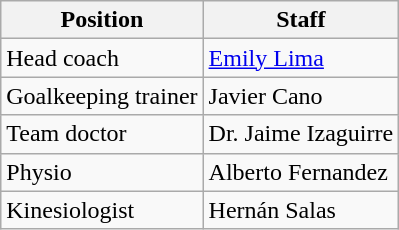<table class="wikitable" border="1">
<tr>
<th>Position</th>
<th>Staff</th>
</tr>
<tr>
<td>Head coach</td>
<td> <a href='#'>Emily Lima</a><br></td>
</tr>
<tr>
<td>Goalkeeping trainer</td>
<td> Javier Cano</td>
</tr>
<tr>
<td>Team doctor</td>
<td> Dr. Jaime Izaguirre</td>
</tr>
<tr>
<td>Physio</td>
<td> Alberto Fernandez</td>
</tr>
<tr>
<td>Kinesiologist</td>
<td> Hernán Salas</td>
</tr>
</table>
